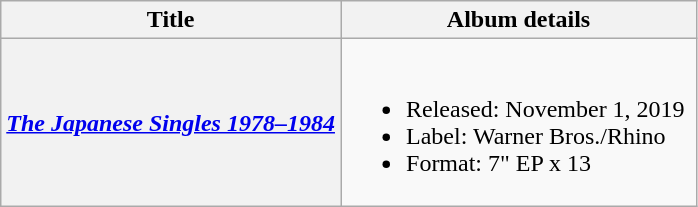<table class="wikitable plainrowheaders">
<tr>
<th>Title</th>
<th style="width:230px;">Album details</th>
</tr>
<tr>
<th scope="row"><em><a href='#'>The Japanese Singles 1978–1984</a></em></th>
<td><br><ul><li>Released: November 1, 2019</li><li>Label: Warner Bros./Rhino</li><li>Format: 7" EP x 13</li></ul></td>
</tr>
</table>
